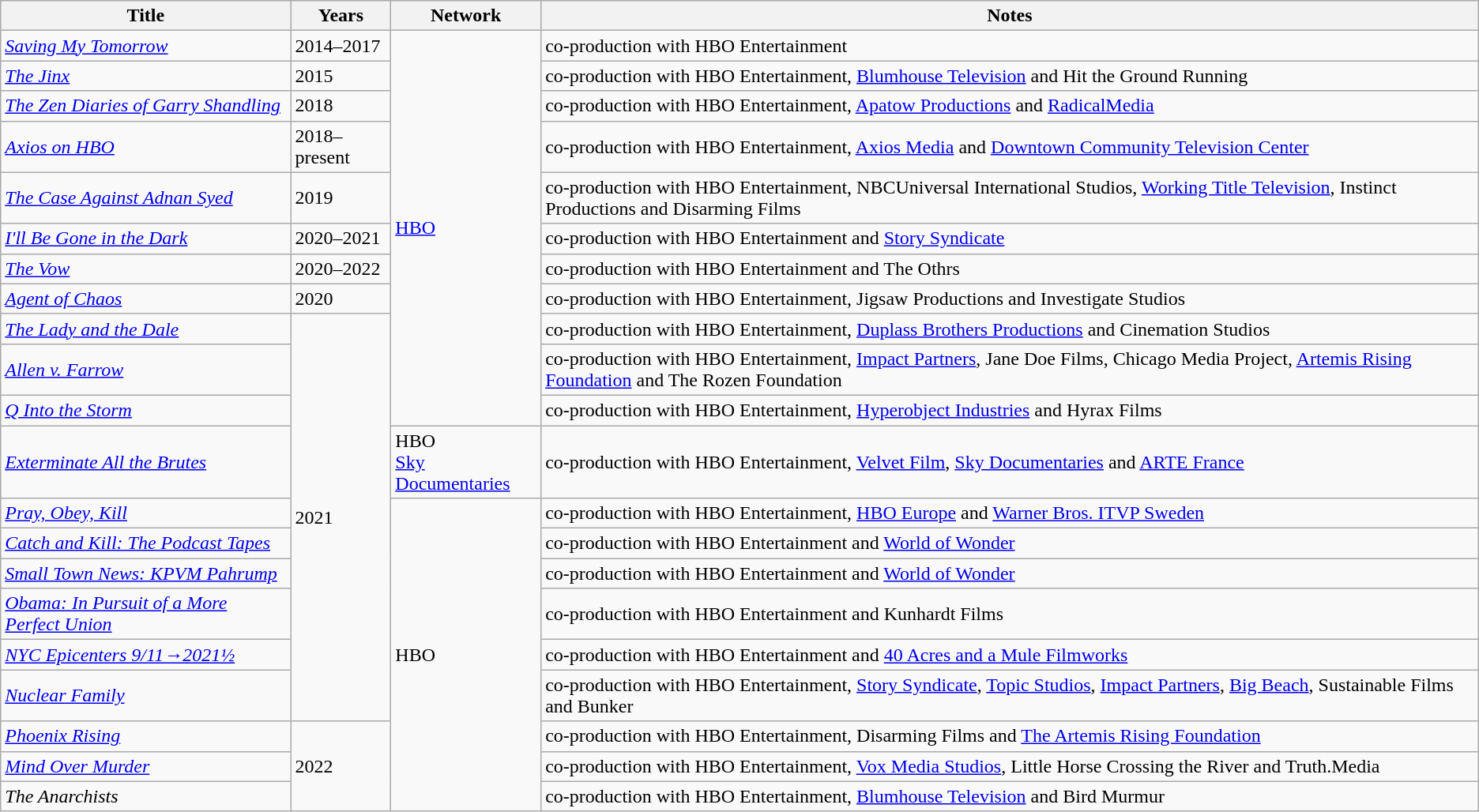<table class="wikitable sortable">
<tr>
<th>Title</th>
<th>Years</th>
<th>Network</th>
<th>Notes</th>
</tr>
<tr>
<td><em><a href='#'>Saving My Tomorrow</a></em></td>
<td>2014–2017</td>
<td rowspan="11"><a href='#'>HBO</a></td>
<td>co-production with HBO Entertainment</td>
</tr>
<tr>
<td><em><a href='#'>The Jinx</a></em></td>
<td>2015</td>
<td>co-production with HBO Entertainment, <a href='#'>Blumhouse Television</a> and Hit the Ground Running</td>
</tr>
<tr>
<td><em><a href='#'>The Zen Diaries of Garry Shandling</a></em></td>
<td>2018</td>
<td>co-production with HBO Entertainment, <a href='#'>Apatow Productions</a> and <a href='#'>RadicalMedia</a></td>
</tr>
<tr>
<td><em><a href='#'>Axios on HBO</a></em></td>
<td>2018–present</td>
<td>co-production with HBO Entertainment, <a href='#'>Axios Media</a> and <a href='#'>Downtown Community Television Center</a></td>
</tr>
<tr>
<td><em><a href='#'>The Case Against Adnan Syed</a></em></td>
<td>2019</td>
<td>co-production with HBO Entertainment, NBCUniversal International Studios, <a href='#'>Working Title Television</a>, Instinct Productions and Disarming Films</td>
</tr>
<tr>
<td><em><a href='#'>I'll Be Gone in the Dark</a></em></td>
<td>2020–2021</td>
<td>co-production with HBO Entertainment and <a href='#'>Story Syndicate</a></td>
</tr>
<tr>
<td><em><a href='#'>The Vow</a></em></td>
<td>2020–2022</td>
<td>co-production with HBO Entertainment and The Othrs</td>
</tr>
<tr>
<td><em><a href='#'>Agent of Chaos</a></em></td>
<td>2020</td>
<td>co-production with HBO Entertainment, Jigsaw Productions and Investigate Studios</td>
</tr>
<tr>
<td><em><a href='#'>The Lady and the Dale</a></em></td>
<td rowspan="10">2021</td>
<td>co-production with HBO Entertainment, <a href='#'>Duplass Brothers Productions</a> and Cinemation Studios</td>
</tr>
<tr>
<td><em><a href='#'>Allen v. Farrow</a></em></td>
<td>co-production with HBO Entertainment, <a href='#'>Impact Partners</a>, Jane Doe Films, Chicago Media Project, <a href='#'>Artemis Rising Foundation</a> and The Rozen Foundation</td>
</tr>
<tr>
<td><em><a href='#'>Q Into the Storm</a></em></td>
<td>co-production with HBO Entertainment, <a href='#'>Hyperobject Industries</a> and Hyrax Films</td>
</tr>
<tr>
<td><em><a href='#'>Exterminate All the Brutes</a></em></td>
<td>HBO<br><a href='#'>Sky Documentaries</a></td>
<td>co-production with HBO Entertainment, <a href='#'>Velvet Film</a>, <a href='#'>Sky Documentaries</a> and <a href='#'>ARTE France</a></td>
</tr>
<tr>
<td><em><a href='#'>Pray, Obey, Kill</a></em></td>
<td rowspan="9">HBO</td>
<td>co-production with HBO Entertainment, <a href='#'>HBO Europe</a> and <a href='#'>Warner Bros. ITVP Sweden</a></td>
</tr>
<tr>
<td><em><a href='#'>Catch and Kill: The Podcast Tapes</a></em></td>
<td>co-production with HBO Entertainment and <a href='#'>World of Wonder</a></td>
</tr>
<tr>
<td><em><a href='#'>Small Town News: KPVM Pahrump</a></em></td>
<td>co-production with HBO Entertainment and <a href='#'>World of Wonder</a></td>
</tr>
<tr>
<td><em><a href='#'>Obama: In Pursuit of a More Perfect Union</a></em></td>
<td>co-production with HBO Entertainment and Kunhardt Films</td>
</tr>
<tr>
<td><em><a href='#'>NYC Epicenters 9/11→2021½</a></em></td>
<td>co-production with HBO Entertainment and <a href='#'>40 Acres and a Mule Filmworks</a></td>
</tr>
<tr>
<td><em><a href='#'>Nuclear Family</a></em></td>
<td>co-production with HBO Entertainment, <a href='#'>Story Syndicate</a>, <a href='#'>Topic Studios</a>, <a href='#'>Impact Partners</a>, <a href='#'>Big Beach</a>, Sustainable Films and Bunker</td>
</tr>
<tr>
<td><em><a href='#'>Phoenix Rising</a></em></td>
<td rowspan="3">2022</td>
<td>co-production with HBO Entertainment, Disarming Films and <a href='#'>The Artemis Rising Foundation</a></td>
</tr>
<tr>
<td><em><a href='#'>Mind Over Murder</a></em></td>
<td>co-production with HBO Entertainment, <a href='#'>Vox Media Studios</a>, Little Horse Crossing the River and Truth.Media</td>
</tr>
<tr>
<td><em>The Anarchists</em></td>
<td>co-production with HBO Entertainment, <a href='#'>Blumhouse Television</a> and Bird Murmur</td>
</tr>
</table>
